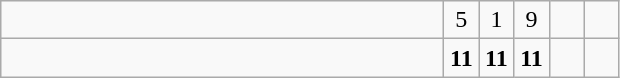<table class="wikitable">
<tr>
<td style="width:18em"></td>
<td align=center style="width:1em">5</td>
<td align=center style="width:1em">1</td>
<td align=center style="width:1em">9</td>
<td align=center style="width:1em"></td>
<td align=center style="width:1em"></td>
</tr>
<tr>
<td style="width:18em"></td>
<td align=center style="width:1em"><strong>11</strong></td>
<td align=center style="width:1em"><strong>11</strong></td>
<td align=center style="width:1em"><strong>11</strong></td>
<td align=center style="width:1em"></td>
<td align=center style="width:1em"></td>
</tr>
</table>
